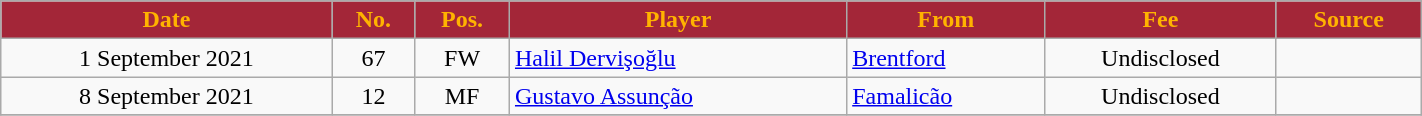<table class="wikitable sortable" style="text-align:center;width:75%;">
<tr>
<th scope="col" style="background-color:#A32638;color:#FFB300">Date</th>
<th scope="col" style="background-color:#A32638;color:#FFB300">No.</th>
<th scope="col" style="background-color:#A32638;color:#FFB300">Pos.</th>
<th scope="col" style="background-color:#A32638;color:#FFB300">Player</th>
<th scope="col" style="background-color:#A32638;color:#FFB300">From</th>
<th scope="col" style="background-color:#A32638;color:#FFB300" data-sort-type="currency">Fee</th>
<th scope="col" class="unsortable" style="background-color:#A32638;color:#FFB300">Source</th>
</tr>
<tr>
<td>1 September 2021</td>
<td>67</td>
<td>FW</td>
<td align=left> <a href='#'>Halil Dervişoğlu</a></td>
<td align=left> <a href='#'>Brentford</a></td>
<td>Undisclosed</td>
<td></td>
</tr>
<tr>
<td>8 September 2021</td>
<td>12</td>
<td>MF</td>
<td align=left> <a href='#'>Gustavo Assunção</a></td>
<td align=left> <a href='#'>Famalicão</a></td>
<td>Undisclosed</td>
<td></td>
</tr>
<tr>
</tr>
</table>
